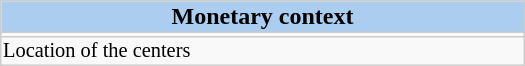<table width=350px style= "float:right; clear: right; border: 1px #cccccc solid; border-collapse: collapse; background: #f9f9f9; margin-left:10px; ">
<tr>
<td style= "background: #ABCDEF; text-align:center; font-weight: bold; border: 1px #cccccc solid; ">Monetary context</td>
</tr>
<tr>
<td></td>
</tr>
<tr>
<td style= "font-size: 85%; border: 1px #cccccc solid; ">Location of the centers</td>
</tr>
</table>
